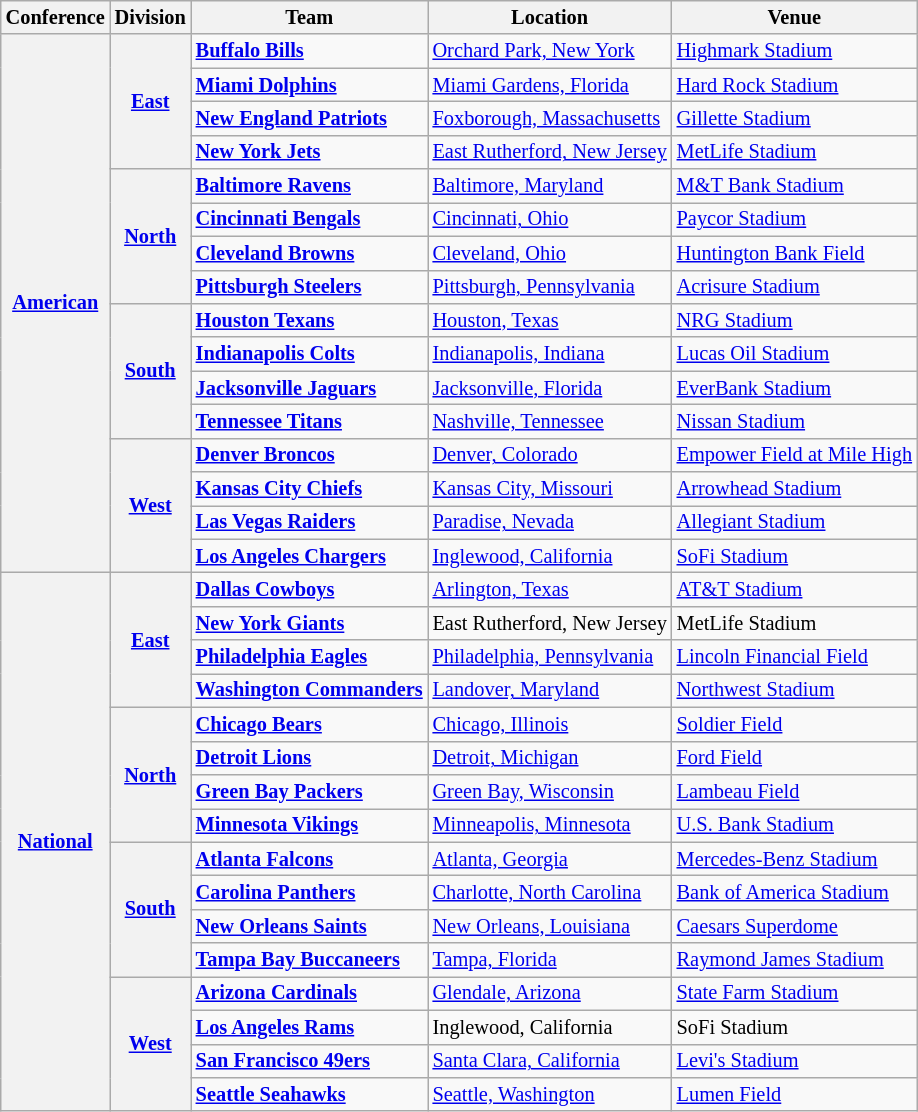<table class="wikitable" style="font-size:85%">
<tr>
<th>Conference</th>
<th>Division</th>
<th>Team</th>
<th>Location</th>
<th>Venue</th>
</tr>
<tr>
<th rowspan="16"><a href='#'>American</a></th>
<th rowspan="4"><a href='#'>East</a></th>
<td><strong><a href='#'>Buffalo Bills</a></strong></td>
<td><a href='#'>Orchard Park, New York</a></td>
<td><a href='#'>Highmark Stadium</a></td>
</tr>
<tr>
<td><strong><a href='#'>Miami Dolphins</a></strong></td>
<td><a href='#'>Miami Gardens, Florida</a></td>
<td><a href='#'>Hard Rock Stadium</a></td>
</tr>
<tr>
<td><strong><a href='#'>New England Patriots</a></strong></td>
<td><a href='#'>Foxborough, Massachusetts</a></td>
<td><a href='#'>Gillette Stadium</a></td>
</tr>
<tr>
<td><strong><a href='#'>New York Jets</a></strong></td>
<td><a href='#'>East Rutherford, New Jersey</a></td>
<td><a href='#'>MetLife Stadium</a></td>
</tr>
<tr>
<th rowspan="4"><a href='#'>North</a></th>
<td><strong><a href='#'>Baltimore Ravens</a></strong></td>
<td><a href='#'>Baltimore, Maryland</a></td>
<td><a href='#'>M&T Bank Stadium</a></td>
</tr>
<tr>
<td><strong><a href='#'>Cincinnati Bengals</a></strong></td>
<td><a href='#'>Cincinnati, Ohio</a></td>
<td><a href='#'>Paycor Stadium</a></td>
</tr>
<tr>
<td><strong><a href='#'>Cleveland Browns</a></strong></td>
<td><a href='#'>Cleveland, Ohio</a></td>
<td><a href='#'>Huntington Bank Field</a></td>
</tr>
<tr>
<td><strong><a href='#'>Pittsburgh Steelers</a></strong></td>
<td><a href='#'>Pittsburgh, Pennsylvania</a></td>
<td><a href='#'>Acrisure Stadium</a></td>
</tr>
<tr>
<th rowspan="4"><a href='#'>South</a></th>
<td><strong><a href='#'>Houston Texans</a></strong></td>
<td><a href='#'>Houston, Texas</a></td>
<td><a href='#'>NRG Stadium</a></td>
</tr>
<tr>
<td><strong><a href='#'>Indianapolis Colts</a></strong></td>
<td><a href='#'>Indianapolis, Indiana</a></td>
<td><a href='#'>Lucas Oil Stadium</a></td>
</tr>
<tr>
<td><strong><a href='#'>Jacksonville Jaguars</a></strong></td>
<td><a href='#'>Jacksonville, Florida</a></td>
<td><a href='#'>EverBank Stadium</a></td>
</tr>
<tr>
<td><strong><a href='#'>Tennessee Titans</a></strong></td>
<td><a href='#'>Nashville, Tennessee</a></td>
<td><a href='#'>Nissan Stadium</a></td>
</tr>
<tr>
<th rowspan="4"><a href='#'>West</a></th>
<td><strong><a href='#'>Denver Broncos</a></strong></td>
<td><a href='#'>Denver, Colorado</a></td>
<td><a href='#'>Empower Field at Mile High</a></td>
</tr>
<tr>
<td><strong><a href='#'>Kansas City Chiefs</a></strong></td>
<td><a href='#'>Kansas City, Missouri</a></td>
<td><a href='#'>Arrowhead Stadium</a></td>
</tr>
<tr>
<td><strong><a href='#'>Las Vegas Raiders</a></strong></td>
<td><a href='#'>Paradise, Nevada</a></td>
<td><a href='#'>Allegiant Stadium</a></td>
</tr>
<tr>
<td><strong><a href='#'>Los Angeles Chargers</a></strong></td>
<td><a href='#'>Inglewood, California</a></td>
<td><a href='#'>SoFi Stadium</a></td>
</tr>
<tr>
<th rowspan="16"><a href='#'>National</a></th>
<th rowspan="4"><a href='#'>East</a></th>
<td><strong><a href='#'>Dallas Cowboys</a></strong></td>
<td><a href='#'>Arlington, Texas</a></td>
<td><a href='#'>AT&T Stadium</a></td>
</tr>
<tr>
<td><strong><a href='#'>New York Giants</a></strong></td>
<td>East Rutherford, New Jersey</td>
<td>MetLife Stadium</td>
</tr>
<tr>
<td><strong><a href='#'>Philadelphia Eagles</a></strong></td>
<td><a href='#'>Philadelphia, Pennsylvania</a></td>
<td><a href='#'>Lincoln Financial Field</a></td>
</tr>
<tr>
<td><strong><a href='#'>Washington Commanders</a></strong></td>
<td><a href='#'>Landover, Maryland</a></td>
<td><a href='#'>Northwest Stadium</a></td>
</tr>
<tr>
<th rowspan="4"><a href='#'>North</a></th>
<td><strong><a href='#'>Chicago Bears</a></strong></td>
<td><a href='#'>Chicago, Illinois</a></td>
<td><a href='#'>Soldier Field</a></td>
</tr>
<tr>
<td><strong><a href='#'>Detroit Lions</a></strong></td>
<td><a href='#'>Detroit, Michigan</a></td>
<td><a href='#'>Ford Field</a></td>
</tr>
<tr>
<td><strong><a href='#'>Green Bay Packers</a></strong></td>
<td><a href='#'>Green Bay, Wisconsin</a></td>
<td><a href='#'>Lambeau Field</a></td>
</tr>
<tr>
<td><strong><a href='#'>Minnesota Vikings</a></strong></td>
<td><a href='#'>Minneapolis, Minnesota</a></td>
<td><a href='#'>U.S. Bank Stadium</a></td>
</tr>
<tr>
<th rowspan="4"><a href='#'>South</a></th>
<td><strong><a href='#'>Atlanta Falcons</a></strong></td>
<td><a href='#'>Atlanta, Georgia</a></td>
<td><a href='#'>Mercedes-Benz Stadium</a></td>
</tr>
<tr>
<td><strong><a href='#'>Carolina Panthers</a></strong></td>
<td><a href='#'>Charlotte, North Carolina</a></td>
<td><a href='#'>Bank of America Stadium</a></td>
</tr>
<tr>
<td><strong><a href='#'>New Orleans Saints</a></strong></td>
<td><a href='#'>New Orleans, Louisiana</a></td>
<td><a href='#'>Caesars Superdome</a></td>
</tr>
<tr>
<td><strong><a href='#'>Tampa Bay Buccaneers</a></strong></td>
<td><a href='#'>Tampa, Florida</a></td>
<td><a href='#'>Raymond James Stadium</a></td>
</tr>
<tr>
<th rowspan="4"><a href='#'>West</a></th>
<td><strong><a href='#'>Arizona Cardinals</a></strong></td>
<td><a href='#'>Glendale, Arizona</a></td>
<td><a href='#'>State Farm Stadium</a></td>
</tr>
<tr>
<td><strong><a href='#'>Los Angeles Rams</a></strong></td>
<td>Inglewood, California</td>
<td>SoFi Stadium</td>
</tr>
<tr>
<td><strong><a href='#'>San Francisco 49ers</a></strong></td>
<td><a href='#'>Santa Clara, California</a></td>
<td><a href='#'>Levi's Stadium</a></td>
</tr>
<tr>
<td><strong><a href='#'>Seattle Seahawks</a></strong></td>
<td><a href='#'>Seattle, Washington</a></td>
<td><a href='#'>Lumen Field</a></td>
</tr>
</table>
